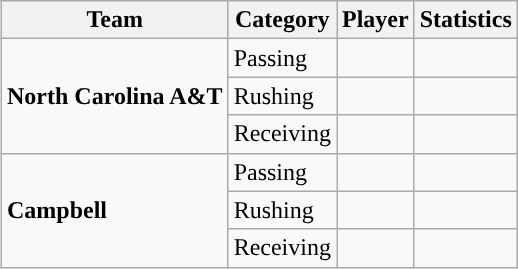<table class="wikitable" style="float: right;">
<tr>
<th>Team</th>
<th>Category</th>
<th>Player</th>
<th>Statistics</th>
</tr>
<tr>
<td rowspan=3><strong>North Carolina A&T</strong></td>
<td>Passing</td>
<td></td>
<td></td>
</tr>
<tr>
<td>Rushing</td>
<td></td>
<td></td>
</tr>
<tr>
<td>Receiving</td>
<td></td>
<td></td>
</tr>
<tr>
<td rowspan=3><strong>Campbell</strong></td>
<td>Passing</td>
<td></td>
<td></td>
</tr>
<tr>
<td>Rushing</td>
<td></td>
<td></td>
</tr>
<tr>
<td>Receiving</td>
<td></td>
<td></td>
</tr>
</table>
